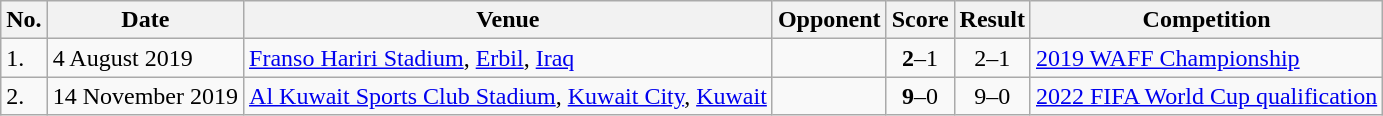<table class="wikitable" style="font-size:100%;">
<tr>
<th>No.</th>
<th>Date</th>
<th>Venue</th>
<th>Opponent</th>
<th>Score</th>
<th>Result</th>
<th>Competition</th>
</tr>
<tr>
<td>1.</td>
<td>4 August 2019</td>
<td><a href='#'>Franso Hariri Stadium</a>, <a href='#'>Erbil</a>, <a href='#'>Iraq</a></td>
<td></td>
<td align=center><strong>2</strong>–1</td>
<td align=center>2–1</td>
<td><a href='#'>2019 WAFF Championship</a></td>
</tr>
<tr>
<td>2.</td>
<td>14 November 2019</td>
<td><a href='#'>Al Kuwait Sports Club Stadium</a>, <a href='#'>Kuwait City</a>, <a href='#'>Kuwait</a></td>
<td></td>
<td align=center><strong>9</strong>–0</td>
<td align=center>9–0</td>
<td><a href='#'>2022 FIFA World Cup qualification</a></td>
</tr>
</table>
